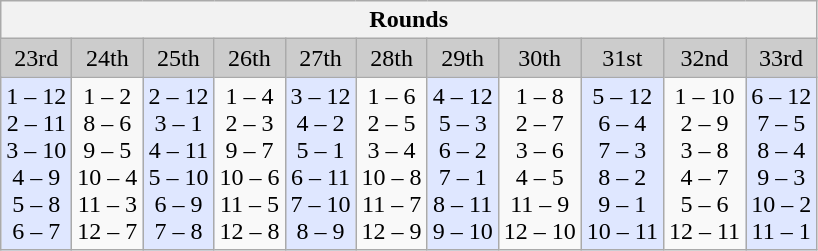<table class="wikitable">
<tr>
<th colspan="11">Rounds</th>
</tr>
<tr>
<td align="center" bgcolor="#CCCCCC">23rd</td>
<td align="center" bgcolor="#CCCCCC">24th</td>
<td align="center" bgcolor="#CCCCCC">25th</td>
<td align="center" bgcolor="#CCCCCC">26th</td>
<td align="center" bgcolor="#CCCCCC">27th</td>
<td align="center" bgcolor="#CCCCCC">28th</td>
<td align="center" bgcolor="#CCCCCC">29th</td>
<td align="center" bgcolor="#CCCCCC">30th</td>
<td align="center" bgcolor="#CCCCCC">31st</td>
<td align="center" bgcolor="#CCCCCC">32nd</td>
<td align="center" bgcolor="#CCCCCC">33rd</td>
</tr>
<tr>
<td align="center" bgcolor="#DFE7FF">1 – 12<br>2 – 11<br>3 – 10<br>4 – 9<br>5 – 8<br>6 – 7</td>
<td align="center">1 – 2<br>8 – 6<br>9 – 5<br>10 – 4<br>11 – 3<br>12 – 7</td>
<td align="center" bgcolor="#DFE7FF">2 – 12<br>3 – 1<br>4 – 11<br>5 – 10<br>6 – 9<br>7 – 8</td>
<td align="center">1 – 4<br>2 – 3<br>9 – 7<br>10 – 6<br>11 – 5<br>12 – 8</td>
<td align="center" bgcolor="#DFE7FF">3 – 12<br>4 – 2<br>5 – 1<br>6 – 11<br>7 – 10<br>8 – 9</td>
<td align="center">1 – 6<br>2 – 5<br>3 – 4<br>10 – 8<br>11 – 7<br>12 – 9</td>
<td align="center" bgcolor="#DFE7FF">4 – 12<br>5 – 3<br>6 – 2<br>7 – 1<br>8 – 11<br>9 – 10</td>
<td align="center">1 – 8<br>2 – 7<br>3 – 6<br>4 – 5<br>11 – 9<br>12 – 10</td>
<td align="center" bgcolor="#DFE7FF">5 – 12<br>6 – 4<br>7 – 3<br>8 – 2<br>9 – 1<br>10 – 11</td>
<td align="center">1 – 10<br>2 – 9<br>3 – 8<br>4 – 7<br>5 – 6<br>12 – 11</td>
<td align="center" bgcolor="#DFE7FF">6 – 12<br>7 – 5<br>8 – 4<br>9 – 3<br>10 – 2<br>11 – 1</td>
</tr>
</table>
